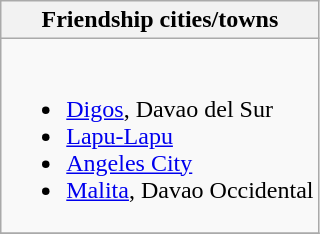<table class="wikitable">
<tr>
<th>Friendship cities/towns</th>
</tr>
<tr valign="top">
<td style="vertical-align:top; width:110%;"><br><ul><li><a href='#'>Digos</a>, Davao del Sur</li><li><a href='#'>Lapu-Lapu</a></li><li><a href='#'>Angeles City</a></li><li><a href='#'>Malita</a>, Davao Occidental</li></ul></td>
</tr>
<tr>
</tr>
</table>
